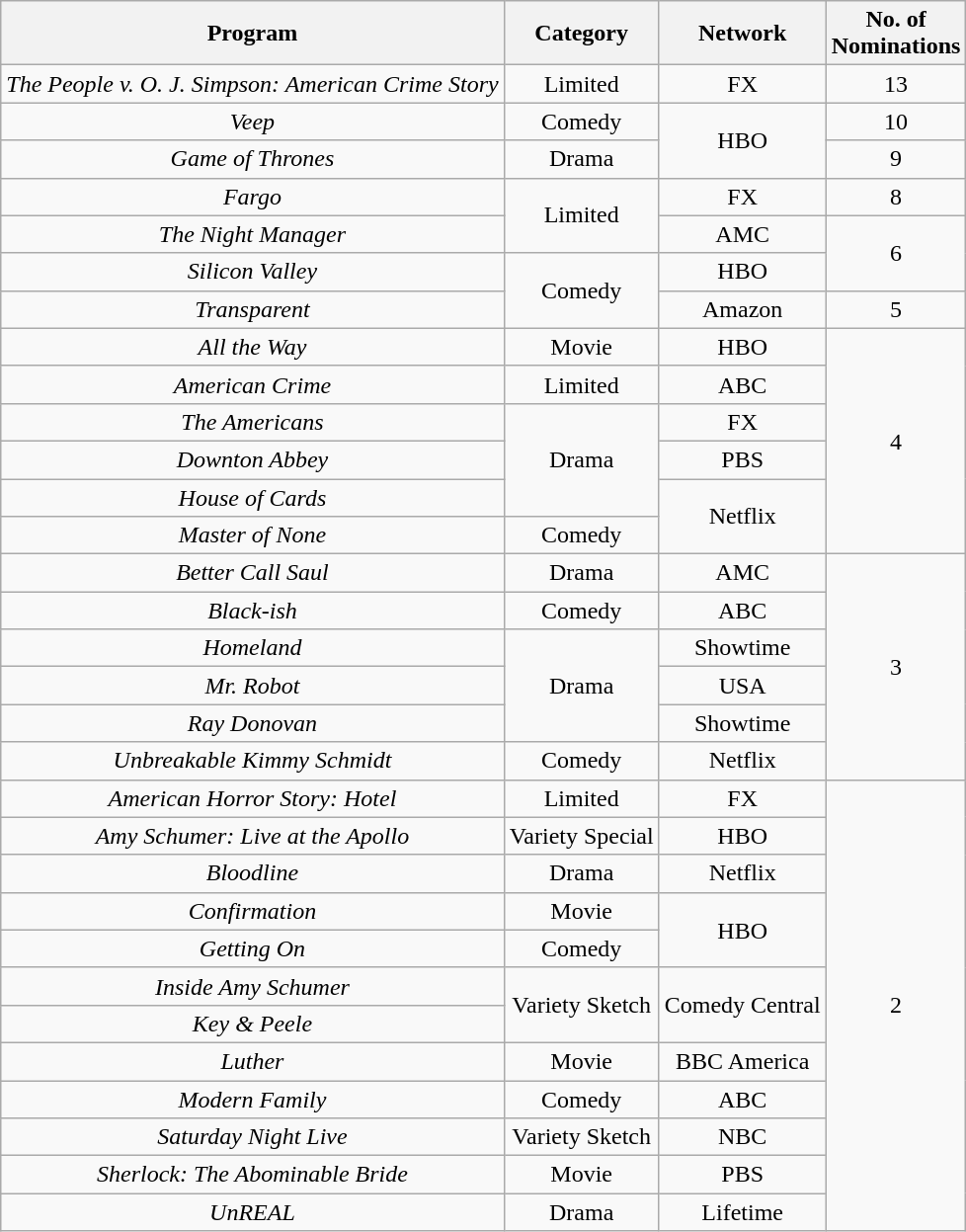<table class="wikitable">
<tr>
<th>Program</th>
<th>Category</th>
<th>Network</th>
<th>No. of<br>Nominations</th>
</tr>
<tr style="text-align:center">
<td><em>The People v. O. J. Simpson: American Crime Story</em></td>
<td>Limited</td>
<td>FX</td>
<td>13</td>
</tr>
<tr style="text-align:center">
<td><em>Veep</em></td>
<td>Comedy</td>
<td rowspan="2">HBO</td>
<td>10</td>
</tr>
<tr style="text-align:center">
<td><em>Game of Thrones</em></td>
<td>Drama</td>
<td>9</td>
</tr>
<tr style="text-align:center">
<td><em>Fargo</em></td>
<td rowspan="2">Limited</td>
<td>FX</td>
<td>8</td>
</tr>
<tr style="text-align:center">
<td><em>The Night Manager</em></td>
<td>AMC</td>
<td rowspan="2">6</td>
</tr>
<tr style="text-align:center">
<td><em>Silicon Valley</em></td>
<td rowspan="2">Comedy</td>
<td>HBO</td>
</tr>
<tr style="text-align:center">
<td><em>Transparent</em></td>
<td>Amazon</td>
<td>5</td>
</tr>
<tr style="text-align:center">
<td><em>All the Way</em></td>
<td>Movie</td>
<td>HBO</td>
<td rowspan="6">4</td>
</tr>
<tr style="text-align:center">
<td><em>American Crime</em></td>
<td>Limited</td>
<td>ABC</td>
</tr>
<tr style="text-align:center">
<td><em>The Americans</em></td>
<td rowspan="3">Drama</td>
<td>FX</td>
</tr>
<tr style="text-align:center">
<td><em>Downton Abbey</em></td>
<td>PBS</td>
</tr>
<tr style="text-align:center">
<td><em>House of Cards</em></td>
<td rowspan="2">Netflix</td>
</tr>
<tr style="text-align:center">
<td><em>Master of None</em></td>
<td>Comedy</td>
</tr>
<tr style="text-align:center">
<td><em>Better Call Saul</em></td>
<td>Drama</td>
<td>AMC</td>
<td rowspan="6">3</td>
</tr>
<tr style="text-align:center">
<td><em>Black-ish</em></td>
<td>Comedy</td>
<td>ABC</td>
</tr>
<tr style="text-align:center">
<td><em>Homeland</em></td>
<td rowspan="3">Drama</td>
<td>Showtime</td>
</tr>
<tr style="text-align:center">
<td><em>Mr. Robot</em></td>
<td>USA</td>
</tr>
<tr style="text-align:center">
<td><em>Ray Donovan</em></td>
<td>Showtime</td>
</tr>
<tr style="text-align:center">
<td><em>Unbreakable Kimmy Schmidt</em></td>
<td>Comedy</td>
<td>Netflix</td>
</tr>
<tr style="text-align:center">
<td><em>American Horror Story: Hotel</em></td>
<td>Limited</td>
<td>FX</td>
<td rowspan="12">2</td>
</tr>
<tr style="text-align:center">
<td><em>Amy Schumer: Live at the Apollo</em></td>
<td>Variety Special</td>
<td>HBO</td>
</tr>
<tr style="text-align:center">
<td><em>Bloodline</em></td>
<td>Drama</td>
<td>Netflix</td>
</tr>
<tr style="text-align:center">
<td><em>Confirmation</em></td>
<td>Movie</td>
<td rowspan="2">HBO</td>
</tr>
<tr style="text-align:center">
<td><em>Getting On</em></td>
<td>Comedy</td>
</tr>
<tr style="text-align:center">
<td><em>Inside Amy Schumer</em></td>
<td rowspan="2">Variety Sketch</td>
<td rowspan="2">Comedy Central</td>
</tr>
<tr style="text-align:center">
<td><em>Key & Peele</em></td>
</tr>
<tr style="text-align:center">
<td><em>Luther</em></td>
<td>Movie</td>
<td>BBC America</td>
</tr>
<tr style="text-align:center">
<td><em>Modern Family</em></td>
<td>Comedy</td>
<td>ABC</td>
</tr>
<tr style="text-align:center">
<td><em>Saturday Night Live</em></td>
<td>Variety Sketch</td>
<td>NBC</td>
</tr>
<tr style="text-align:center">
<td><em>Sherlock: The Abominable Bride</em></td>
<td>Movie</td>
<td>PBS</td>
</tr>
<tr style="text-align:center">
<td><em>UnREAL</em></td>
<td>Drama</td>
<td>Lifetime</td>
</tr>
</table>
